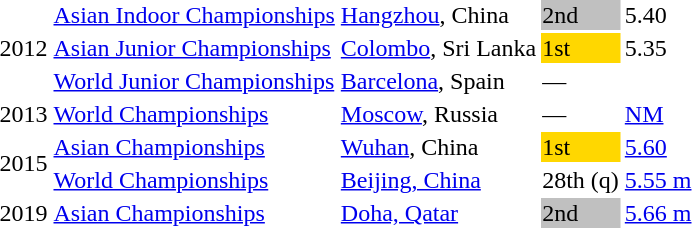<table>
<tr>
<td rowspan=3>2012</td>
<td><a href='#'>Asian Indoor Championships</a></td>
<td><a href='#'>Hangzhou</a>, China</td>
<td bgcolor=silver>2nd</td>
<td>5.40</td>
</tr>
<tr>
<td><a href='#'>Asian Junior Championships</a></td>
<td><a href='#'>Colombo</a>, Sri Lanka</td>
<td bgcolor=gold>1st</td>
<td>5.35 </td>
</tr>
<tr>
<td><a href='#'>World Junior Championships</a></td>
<td><a href='#'>Barcelona</a>, Spain</td>
<td>—</td>
<td></td>
</tr>
<tr>
<td>2013</td>
<td><a href='#'>World Championships</a></td>
<td><a href='#'>Moscow</a>, Russia</td>
<td>—</td>
<td><a href='#'>NM</a></td>
</tr>
<tr>
<td rowspan=2>2015</td>
<td><a href='#'>Asian Championships</a></td>
<td><a href='#'>Wuhan</a>, China</td>
<td bgcolor=gold>1st</td>
<td><a href='#'>5.60</a></td>
</tr>
<tr>
<td><a href='#'>World Championships</a></td>
<td><a href='#'>Beijing, China</a></td>
<td>28th (q)</td>
<td><a href='#'>5.55 m</a></td>
</tr>
<tr>
<td>2019</td>
<td><a href='#'>Asian Championships</a></td>
<td><a href='#'>Doha, Qatar</a></td>
<td bgcolor=silver>2nd</td>
<td><a href='#'>5.66 m</a></td>
</tr>
</table>
